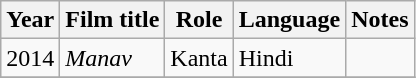<table class="wikitable">
<tr>
<th>Year</th>
<th>Film title</th>
<th>Role</th>
<th>Language</th>
<th>Notes</th>
</tr>
<tr>
<td>2014</td>
<td><em>Manav</em></td>
<td>Kanta</td>
<td>Hindi</td>
<td></td>
</tr>
<tr>
</tr>
</table>
